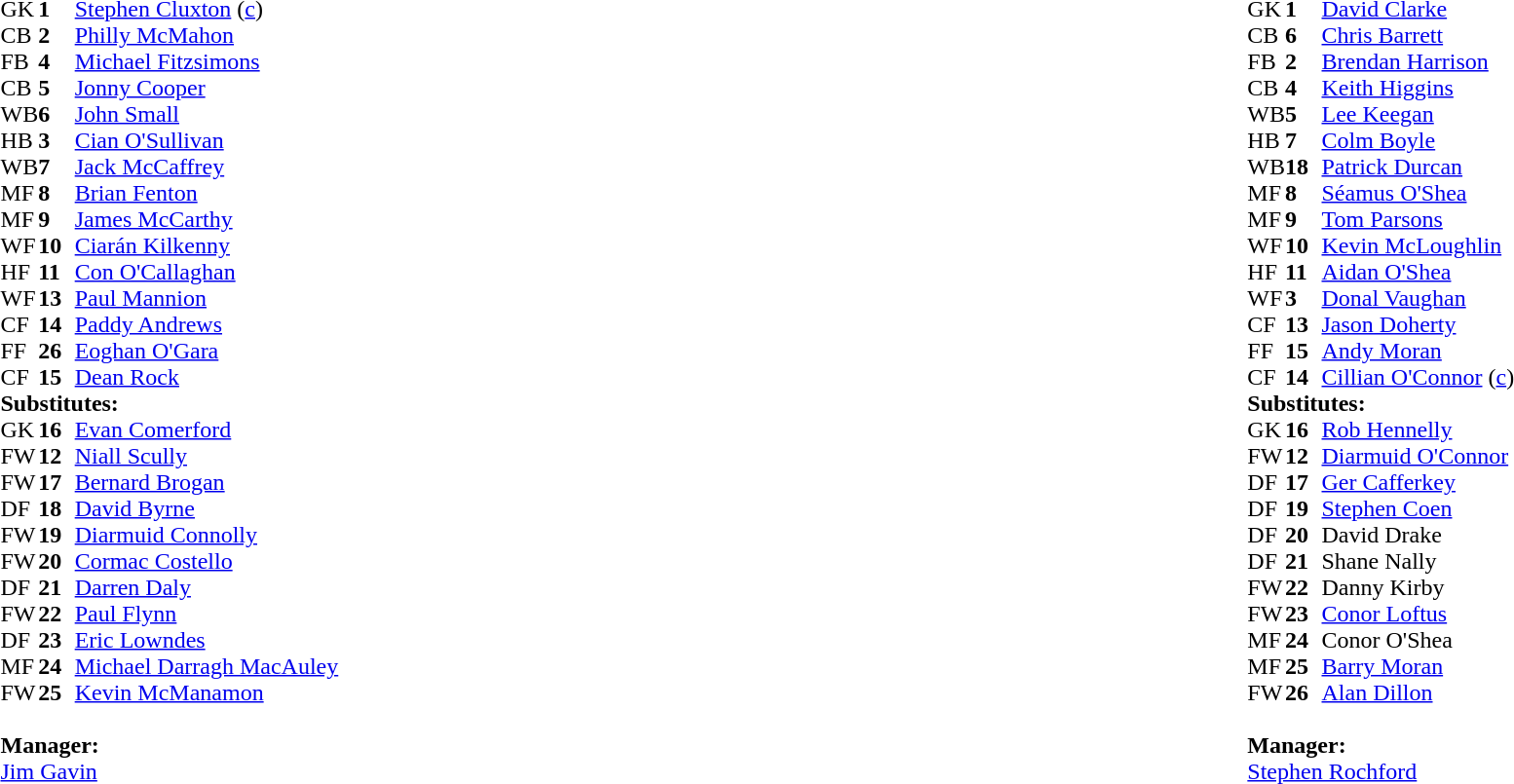<table style="width:100%;">
<tr>
<td style="vertical-align:top; width:50%"><br><table cellspacing="0" cellpadding="0">
<tr>
<th width="25"></th>
<th width="25"></th>
</tr>
<tr>
<td>GK</td>
<td><strong>1</strong></td>
<td><a href='#'>Stephen Cluxton</a> (<a href='#'>c</a>)</td>
</tr>
<tr>
<td>CB</td>
<td><strong>2</strong></td>
<td><a href='#'>Philly McMahon</a></td>
<td></td>
</tr>
<tr>
<td>FB</td>
<td><strong>4</strong></td>
<td><a href='#'>Michael Fitzsimons</a></td>
</tr>
<tr>
<td>CB</td>
<td><strong>5</strong></td>
<td><a href='#'>Jonny Cooper</a></td>
<td></td>
</tr>
<tr>
<td>WB</td>
<td><strong>6</strong></td>
<td><a href='#'>John Small</a></td>
<td></td>
</tr>
<tr>
<td>HB</td>
<td><strong>3</strong></td>
<td><a href='#'>Cian O'Sullivan</a></td>
<td></td>
</tr>
<tr>
<td>WB</td>
<td><strong>7</strong></td>
<td><a href='#'>Jack McCaffrey</a></td>
<td></td>
</tr>
<tr>
<td>MF</td>
<td><strong>8</strong></td>
<td><a href='#'>Brian Fenton</a></td>
<td></td>
</tr>
<tr>
<td>MF</td>
<td><strong>9</strong></td>
<td><a href='#'>James McCarthy</a></td>
<td></td>
</tr>
<tr>
<td>WF</td>
<td><strong>10</strong></td>
<td><a href='#'>Ciarán Kilkenny</a></td>
<td></td>
</tr>
<tr>
<td>HF</td>
<td><strong>11</strong></td>
<td><a href='#'>Con O'Callaghan</a></td>
<td></td>
</tr>
<tr>
<td>WF</td>
<td><strong>13</strong></td>
<td><a href='#'>Paul Mannion</a></td>
<td></td>
</tr>
<tr>
<td>CF</td>
<td><strong>14</strong></td>
<td><a href='#'>Paddy Andrews</a></td>
<td></td>
</tr>
<tr>
<td>FF</td>
<td><strong>26</strong></td>
<td><a href='#'>Eoghan O'Gara</a></td>
<td></td>
</tr>
<tr>
<td>CF</td>
<td><strong>15</strong></td>
<td><a href='#'>Dean Rock</a></td>
<td></td>
</tr>
<tr>
<td colspan=3><strong>Substitutes:</strong></td>
</tr>
<tr>
<td>GK</td>
<td><strong>16</strong></td>
<td><a href='#'>Evan Comerford</a></td>
<td></td>
</tr>
<tr>
<td>FW</td>
<td><strong>12</strong></td>
<td><a href='#'>Niall Scully</a></td>
<td> </td>
</tr>
<tr>
<td>FW</td>
<td><strong>17</strong></td>
<td><a href='#'>Bernard Brogan</a></td>
<td></td>
</tr>
<tr>
<td>DF</td>
<td><strong>18</strong></td>
<td><a href='#'>David Byrne</a></td>
<td></td>
</tr>
<tr>
<td>FW</td>
<td><strong>19</strong></td>
<td><a href='#'>Diarmuid Connolly</a></td>
<td></td>
</tr>
<tr>
<td>FW</td>
<td><strong>20</strong></td>
<td><a href='#'>Cormac Costello</a></td>
<td> </td>
</tr>
<tr>
<td>DF</td>
<td><strong>21</strong></td>
<td><a href='#'>Darren Daly</a></td>
<td></td>
<td></td>
</tr>
<tr>
<td>FW</td>
<td><strong>22</strong></td>
<td><a href='#'>Paul Flynn</a></td>
<td> </td>
</tr>
<tr>
<td>DF</td>
<td><strong>23</strong></td>
<td><a href='#'>Eric Lowndes</a></td>
<td></td>
</tr>
<tr>
<td>MF</td>
<td><strong>24</strong></td>
<td><a href='#'>Michael Darragh MacAuley</a></td>
<td></td>
</tr>
<tr>
<td>FW</td>
<td><strong>25</strong></td>
<td><a href='#'>Kevin McManamon</a></td>
<td></td>
</tr>
<tr>
<td colspan=3><br><strong>Manager:</strong></td>
</tr>
<tr>
<td colspan="4"><a href='#'>Jim Gavin</a></td>
</tr>
</table>
</td>
<td style="vertical-align:top; width:50%"><br><table cellspacing="0" cellpadding="0" style="margin:auto">
<tr>
<th width="25"></th>
<th width="25"></th>
</tr>
<tr>
<td>GK</td>
<td><strong>1</strong></td>
<td><a href='#'>David Clarke</a></td>
<td></td>
</tr>
<tr>
<td>CB</td>
<td><strong>6</strong></td>
<td><a href='#'>Chris Barrett</a></td>
<td></td>
</tr>
<tr>
<td>FB</td>
<td><strong>2</strong></td>
<td><a href='#'>Brendan Harrison</a></td>
</tr>
<tr>
<td>CB</td>
<td><strong>4</strong></td>
<td><a href='#'>Keith Higgins</a></td>
<td></td>
</tr>
<tr>
<td>WB</td>
<td><strong>5</strong></td>
<td><a href='#'>Lee Keegan</a></td>
<td></td>
</tr>
<tr>
<td>HB</td>
<td><strong>7</strong></td>
<td><a href='#'>Colm Boyle</a></td>
<td> </td>
</tr>
<tr>
<td>WB</td>
<td><strong>18</strong></td>
<td><a href='#'>Patrick Durcan</a></td>
</tr>
<tr>
<td>MF</td>
<td><strong>8</strong></td>
<td><a href='#'>Séamus O'Shea</a></td>
<td></td>
</tr>
<tr>
<td>MF</td>
<td><strong>9</strong></td>
<td><a href='#'>Tom Parsons</a></td>
</tr>
<tr>
<td>WF</td>
<td><strong>10</strong></td>
<td><a href='#'>Kevin McLoughlin</a></td>
<td></td>
</tr>
<tr>
<td>HF</td>
<td><strong>11</strong></td>
<td><a href='#'>Aidan O'Shea</a></td>
</tr>
<tr>
<td>WF</td>
<td><strong>3</strong></td>
<td><a href='#'>Donal Vaughan</a></td>
<td></td>
</tr>
<tr>
<td>CF</td>
<td><strong>13</strong></td>
<td><a href='#'>Jason Doherty</a></td>
<td></td>
</tr>
<tr>
<td>FF</td>
<td><strong>15</strong></td>
<td><a href='#'>Andy Moran</a></td>
<td></td>
</tr>
<tr>
<td>CF</td>
<td><strong>14</strong></td>
<td><a href='#'>Cillian O'Connor</a> (<a href='#'>c</a>)</td>
</tr>
<tr>
<td colspan=3><strong>Substitutes:</strong></td>
</tr>
<tr>
<td>GK</td>
<td><strong>16</strong></td>
<td><a href='#'>Rob Hennelly</a></td>
<td></td>
</tr>
<tr>
<td>FW</td>
<td><strong>12</strong></td>
<td><a href='#'>Diarmuid O'Connor</a></td>
<td></td>
</tr>
<tr>
<td>DF</td>
<td><strong>17</strong></td>
<td><a href='#'>Ger Cafferkey</a></td>
<td></td>
</tr>
<tr>
<td>DF</td>
<td><strong>19</strong></td>
<td><a href='#'>Stephen Coen</a></td>
<td></td>
</tr>
<tr>
<td>DF</td>
<td><strong>20</strong></td>
<td>David Drake</td>
<td></td>
</tr>
<tr>
<td>DF</td>
<td><strong>21</strong></td>
<td>Shane Nally</td>
<td></td>
</tr>
<tr>
<td>FW</td>
<td><strong>22</strong></td>
<td>Danny Kirby</td>
<td></td>
</tr>
<tr>
<td>FW</td>
<td><strong>23</strong></td>
<td><a href='#'>Conor Loftus</a></td>
<td></td>
</tr>
<tr>
<td>MF</td>
<td><strong>24</strong></td>
<td>Conor O'Shea</td>
</tr>
<tr>
<td>MF</td>
<td><strong>25</strong></td>
<td><a href='#'>Barry Moran</a></td>
<td></td>
</tr>
<tr>
<td>FW</td>
<td><strong>26</strong></td>
<td><a href='#'>Alan Dillon</a></td>
<td></td>
</tr>
<tr>
<td colspan=3><br><strong>Manager:</strong></td>
</tr>
<tr>
<td colspan="4"><a href='#'>Stephen Rochford</a></td>
</tr>
<tr>
</tr>
</table>
</td>
</tr>
<tr>
</tr>
</table>
